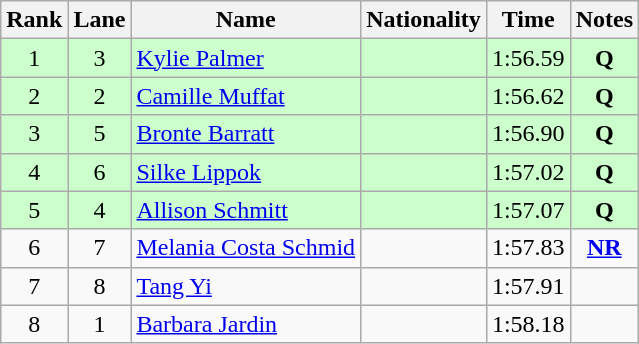<table class="wikitable sortable" style="text-align:center">
<tr>
<th>Rank</th>
<th>Lane</th>
<th>Name</th>
<th>Nationality</th>
<th>Time</th>
<th>Notes</th>
</tr>
<tr bgcolor=ccffcc>
<td>1</td>
<td>3</td>
<td align=left><a href='#'>Kylie Palmer</a></td>
<td align=left></td>
<td>1:56.59</td>
<td><strong>Q</strong></td>
</tr>
<tr bgcolor=ccffcc>
<td>2</td>
<td>2</td>
<td align=left><a href='#'>Camille Muffat</a></td>
<td align=left></td>
<td>1:56.62</td>
<td><strong>Q</strong></td>
</tr>
<tr bgcolor=ccffcc>
<td>3</td>
<td>5</td>
<td align=left><a href='#'>Bronte Barratt</a></td>
<td align=left></td>
<td>1:56.90</td>
<td><strong>Q</strong></td>
</tr>
<tr bgcolor=ccffcc>
<td>4</td>
<td>6</td>
<td align=left><a href='#'>Silke Lippok</a></td>
<td align=left></td>
<td>1:57.02</td>
<td><strong>Q</strong></td>
</tr>
<tr bgcolor=ccffcc>
<td>5</td>
<td>4</td>
<td align=left><a href='#'>Allison Schmitt</a></td>
<td align=left></td>
<td>1:57.07</td>
<td><strong>Q</strong></td>
</tr>
<tr>
<td>6</td>
<td>7</td>
<td align=left><a href='#'>Melania Costa Schmid</a></td>
<td align=left></td>
<td>1:57.83</td>
<td><strong><a href='#'>NR</a></strong></td>
</tr>
<tr>
<td>7</td>
<td>8</td>
<td align=left><a href='#'>Tang Yi</a></td>
<td align=left></td>
<td>1:57.91</td>
<td></td>
</tr>
<tr>
<td>8</td>
<td>1</td>
<td align=left><a href='#'>Barbara Jardin</a></td>
<td align=left></td>
<td>1:58.18</td>
<td></td>
</tr>
</table>
